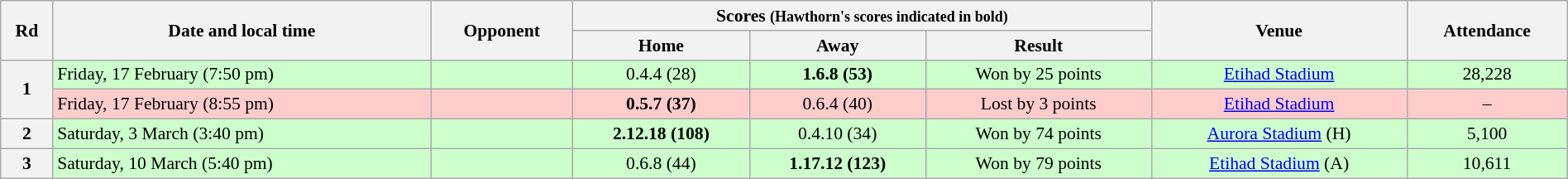<table class="wikitable" style="font-size:90%; text-align:center; width: 100%; margin-left: auto; margin-right: auto">
<tr>
<th rowspan="2">Rd</th>
<th rowspan="2">Date and local time</th>
<th rowspan="2">Opponent</th>
<th colspan="3">Scores <small>(Hawthorn's scores indicated in bold)</small></th>
<th rowspan="2">Venue</th>
<th rowspan="2">Attendance</th>
</tr>
<tr>
<th>Home</th>
<th>Away</th>
<th>Result</th>
</tr>
<tr style="background:#cfc">
<th rowspan="2">1</th>
<td align=left>Friday, 17 February (7:50 pm)</td>
<td align=left></td>
<td>0.4.4 (28)</td>
<td><strong>1.6.8 (53)</strong></td>
<td>Won by 25 points</td>
<td><a href='#'>Etihad Stadium</a></td>
<td>28,228</td>
</tr>
<tr style="background:#fcc;">
<td align=left>Friday, 17 February (8:55 pm)</td>
<td align=left></td>
<td><strong>0.5.7 (37)</strong></td>
<td>0.6.4 (40)</td>
<td>Lost by 3 points</td>
<td><a href='#'>Etihad Stadium</a></td>
<td>–</td>
</tr>
<tr style="background:#cfc">
<th>2</th>
<td align=left>Saturday, 3 March (3:40 pm)</td>
<td align=left></td>
<td><strong>2.12.18 (108)</strong></td>
<td>0.4.10 (34)</td>
<td>Won by 74 points</td>
<td><a href='#'>Aurora Stadium</a> (H)</td>
<td>5,100</td>
</tr>
<tr style="background:#cfc">
<th>3</th>
<td align=left>Saturday, 10 March (5:40 pm)</td>
<td align=left></td>
<td>0.6.8 (44)</td>
<td><strong>1.17.12 (123)</strong></td>
<td>Won by 79 points</td>
<td><a href='#'>Etihad Stadium</a> (A)</td>
<td>10,611</td>
</tr>
</table>
